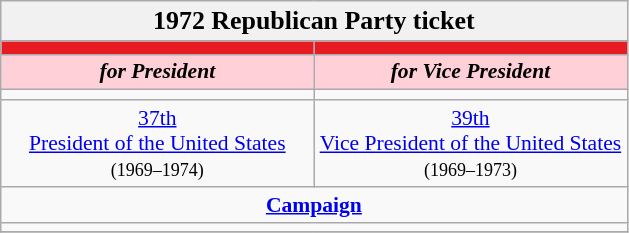<table class="wikitable" style="font-size:90%; text-align:center;">
<tr>
<td style="background:#f1f1f1;" colspan="30"><big> <strong>1972 Republican Party ticket</strong></big></td>
</tr>
<tr>
<th style="width:3em; font-size:135%; background:#E81B23; width:200px;"><a href='#'></a></th>
<th style="width:3em; font-size:135%; background:#E81B23; width:200px;"><a href='#'></a></th>
</tr>
<tr style="color:#000; font-size:100%; background:#ffd0d7;">
<td style="width:3em; width:200px;"><strong><em>for President</em></strong></td>
<td style="width:3em; width:200px;"><strong><em>for Vice President</em></strong></td>
</tr>
<tr>
<td></td>
<td></td>
</tr>
<tr>
<td><a href='#'>37th</a><br><a href='#'>President of the United States</a><br><small>(1969–1974)</small></td>
<td><a href='#'>39th</a><br><a href='#'>Vice President of the United States</a><br><small>(1969–1973)</small></td>
</tr>
<tr>
<td colspan=2><a href='#'><strong>Campaign</strong></a></td>
</tr>
<tr>
<td colspan=2></td>
</tr>
<tr>
</tr>
</table>
